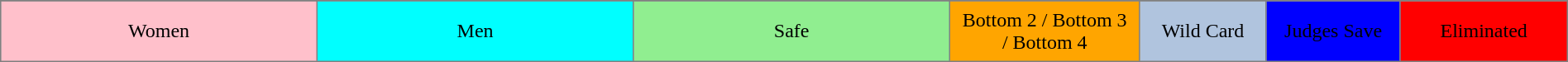<table border="2" cellpadding="6" style="background:silver; border:1px solid gray; border-collapse:collapse; margin:1em auto; text-align:center;">
<tr>
</tr>
<tr>
<td style="background:pink;" width="10%">Women</td>
<td style="background:cyan;" width="10%">Men</td>
<td style="background:lightgreen;" width="10%">Safe</td>
<td style="background:orange;" width="6%">Bottom 2 / Bottom 3 / Bottom 4</td>
<td style="background:lightsteelblue;" width="4%">Wild Card</td>
<td style="background:blue;" width="4%"><span>Judges Save</span></td>
<td style="background:red;" width="4%"><span>Eliminated</span></td>
</tr>
</table>
